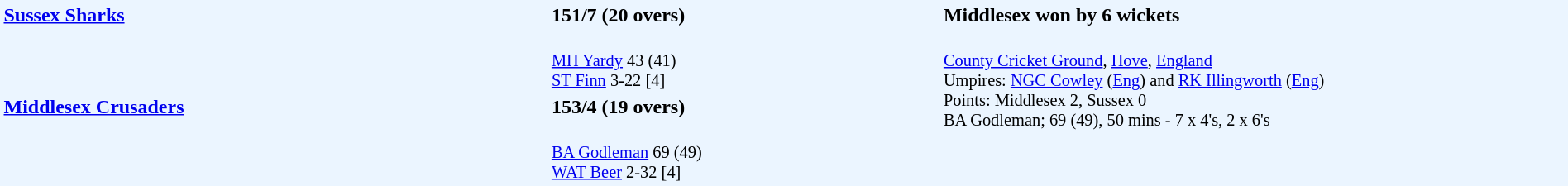<table style="width:100%; background:#ebf5ff;">
<tr>
<td style="width:35%; vertical-align:top;" rowspan="2"><strong><a href='#'>Sussex Sharks</a></strong></td>
<td style="width:25%;"><strong>151/7 (20 overs)</strong></td>
<td style="width:40%;"><strong>Middlesex won by 6 wickets</strong></td>
</tr>
<tr>
<td style="font-size: 85%;"><br><a href='#'>MH Yardy</a> 43 (41)<br>
<a href='#'>ST Finn</a> 3-22 [4]</td>
<td style="vertical-align:top; font-size:85%;" rowspan="3"><br><a href='#'>County Cricket Ground</a>, <a href='#'>Hove</a>, <a href='#'>England</a><br>
Umpires: <a href='#'>NGC Cowley</a> (<a href='#'>Eng</a>) and <a href='#'>RK Illingworth</a> (<a href='#'>Eng</a>)<br>
Points: Middlesex 2, Sussex 0<br>BA Godleman; 69 (49), 50 mins - 7 x 4's, 2 x 6's</td>
</tr>
<tr>
<td style="vertical-align:top;" rowspan="2"><strong><a href='#'>Middlesex Crusaders</a></strong></td>
<td><strong>153/4 (19 overs)</strong></td>
</tr>
<tr>
<td style="font-size: 85%;"><br><a href='#'>BA Godleman</a> 69 (49)<br>
<a href='#'>WAT Beer</a> 2-32 [4]</td>
</tr>
</table>
